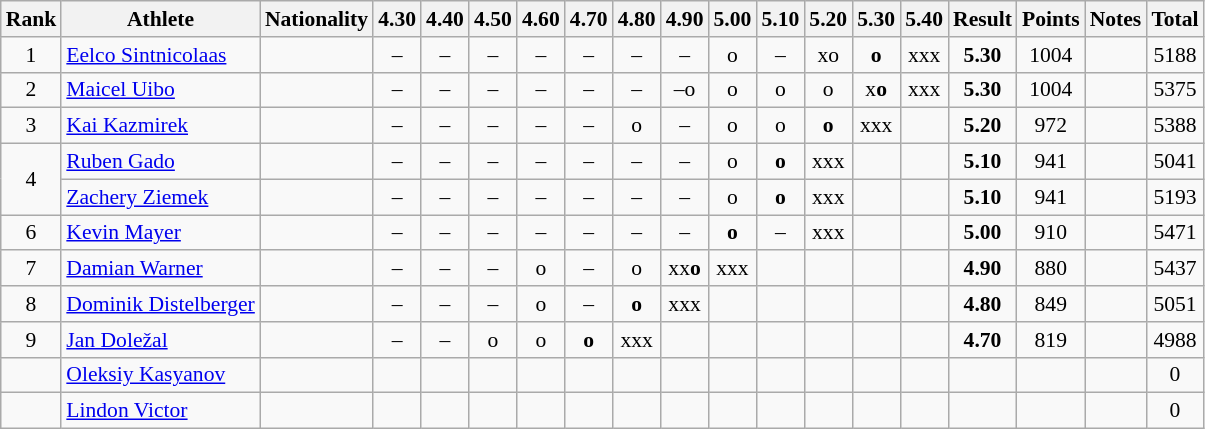<table class="wikitable sortable" style="text-align:center;font-size:90%">
<tr>
<th>Rank</th>
<th>Athlete</th>
<th>Nationality</th>
<th>4.30</th>
<th>4.40</th>
<th>4.50</th>
<th>4.60</th>
<th>4.70</th>
<th>4.80</th>
<th>4.90</th>
<th>5.00</th>
<th>5.10</th>
<th>5.20</th>
<th>5.30</th>
<th>5.40</th>
<th>Result</th>
<th>Points</th>
<th>Notes</th>
<th>Total</th>
</tr>
<tr>
<td>1</td>
<td align=left><a href='#'>Eelco Sintnicolaas</a></td>
<td align=left></td>
<td>–</td>
<td>–</td>
<td>–</td>
<td>–</td>
<td>–</td>
<td>–</td>
<td>–</td>
<td>o</td>
<td>–</td>
<td>xo</td>
<td><strong>o</strong></td>
<td>xxx</td>
<td><strong>5.30</strong></td>
<td>1004</td>
<td></td>
<td>5188</td>
</tr>
<tr>
<td>2</td>
<td align=left><a href='#'>Maicel Uibo</a></td>
<td align=left></td>
<td>–</td>
<td>–</td>
<td>–</td>
<td>–</td>
<td>–</td>
<td>–</td>
<td>–o</td>
<td>o</td>
<td>o</td>
<td>o</td>
<td>x<strong>o</strong></td>
<td>xxx</td>
<td><strong>5.30</strong></td>
<td>1004</td>
<td></td>
<td>5375</td>
</tr>
<tr>
<td>3</td>
<td align=left><a href='#'>Kai Kazmirek</a></td>
<td align=left></td>
<td>–</td>
<td>–</td>
<td>–</td>
<td>–</td>
<td>–</td>
<td>o</td>
<td>–</td>
<td>o</td>
<td>o</td>
<td><strong>o</strong></td>
<td>xxx</td>
<td></td>
<td><strong>5.20</strong></td>
<td>972</td>
<td></td>
<td>5388</td>
</tr>
<tr>
<td rowspan=2>4</td>
<td align=left><a href='#'>Ruben Gado</a></td>
<td align=left></td>
<td>–</td>
<td>–</td>
<td>–</td>
<td>–</td>
<td>–</td>
<td>–</td>
<td>–</td>
<td>o</td>
<td><strong>o</strong></td>
<td>xxx</td>
<td></td>
<td></td>
<td><strong>5.10</strong></td>
<td>941</td>
<td></td>
<td>5041</td>
</tr>
<tr>
<td align=left><a href='#'>Zachery Ziemek</a></td>
<td align=left></td>
<td>–</td>
<td>–</td>
<td>–</td>
<td>–</td>
<td>–</td>
<td>–</td>
<td>–</td>
<td>o</td>
<td><strong>o</strong></td>
<td>xxx</td>
<td></td>
<td></td>
<td><strong>5.10</strong></td>
<td>941</td>
<td></td>
<td>5193</td>
</tr>
<tr>
<td>6</td>
<td align=left><a href='#'>Kevin Mayer</a></td>
<td align=left></td>
<td>–</td>
<td>–</td>
<td>–</td>
<td>–</td>
<td>–</td>
<td>–</td>
<td>–</td>
<td><strong>o</strong></td>
<td>–</td>
<td>xxx</td>
<td></td>
<td></td>
<td><strong>5.00</strong></td>
<td>910</td>
<td></td>
<td>5471</td>
</tr>
<tr>
<td>7</td>
<td align=left><a href='#'>Damian Warner</a></td>
<td align=left></td>
<td>–</td>
<td>–</td>
<td>–</td>
<td>o</td>
<td>–</td>
<td>o</td>
<td>xx<strong>o</strong></td>
<td>xxx</td>
<td></td>
<td></td>
<td></td>
<td></td>
<td><strong>4.90</strong></td>
<td>880</td>
<td></td>
<td>5437</td>
</tr>
<tr>
<td>8</td>
<td align=left><a href='#'>Dominik Distelberger</a></td>
<td align=left></td>
<td>–</td>
<td>–</td>
<td>–</td>
<td>o</td>
<td>–</td>
<td><strong>o</strong></td>
<td>xxx</td>
<td></td>
<td></td>
<td></td>
<td></td>
<td></td>
<td><strong>4.80</strong></td>
<td>849</td>
<td></td>
<td>5051</td>
</tr>
<tr>
<td>9</td>
<td align=left><a href='#'>Jan Doležal</a></td>
<td align=left></td>
<td>–</td>
<td>–</td>
<td>o</td>
<td>o</td>
<td><strong>o</strong></td>
<td>xxx</td>
<td></td>
<td></td>
<td></td>
<td></td>
<td></td>
<td></td>
<td><strong>4.70</strong></td>
<td>819</td>
<td></td>
<td>4988</td>
</tr>
<tr>
<td></td>
<td align=left><a href='#'>Oleksiy Kasyanov</a></td>
<td align=left></td>
<td></td>
<td></td>
<td></td>
<td></td>
<td></td>
<td></td>
<td></td>
<td></td>
<td></td>
<td></td>
<td></td>
<td></td>
<td><strong></strong></td>
<td></td>
<td></td>
<td>0</td>
</tr>
<tr>
<td></td>
<td align=left><a href='#'>Lindon Victor</a></td>
<td align=left></td>
<td></td>
<td></td>
<td></td>
<td></td>
<td></td>
<td></td>
<td></td>
<td></td>
<td></td>
<td></td>
<td></td>
<td></td>
<td><strong></strong></td>
<td></td>
<td></td>
<td>0</td>
</tr>
</table>
